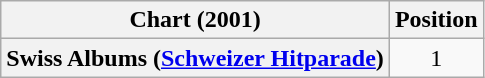<table class="wikitable plainrowheaders" style="text-align:center">
<tr>
<th scope="col">Chart (2001)</th>
<th scope="col">Position</th>
</tr>
<tr>
<th scope="row">Swiss Albums (<a href='#'>Schweizer Hitparade</a>)</th>
<td>1</td>
</tr>
</table>
